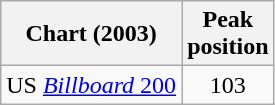<table class="wikitable">
<tr>
<th>Chart (2003)</th>
<th>Peak<br>position</th>
</tr>
<tr>
<td>US <a href='#'><em>Billboard</em> 200</a></td>
<td align="center">103</td>
</tr>
</table>
